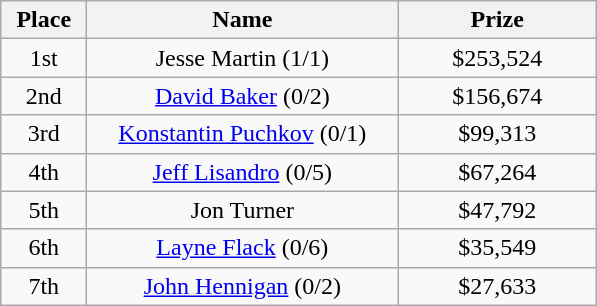<table class="wikitable">
<tr>
<th width="50">Place</th>
<th width="200">Name</th>
<th width="125">Prize</th>
</tr>
<tr>
<td align = "center">1st</td>
<td align = "center">Jesse Martin (1/1)</td>
<td align = "center">$253,524</td>
</tr>
<tr>
<td align = "center">2nd</td>
<td align = "center"><a href='#'>David Baker</a> (0/2)</td>
<td align = "center">$156,674</td>
</tr>
<tr>
<td align = "center">3rd</td>
<td align = "center"><a href='#'>Konstantin Puchkov</a> (0/1)</td>
<td align = "center">$99,313</td>
</tr>
<tr>
<td align = "center">4th</td>
<td align = "center"><a href='#'>Jeff Lisandro</a> (0/5)</td>
<td align = "center">$67,264</td>
</tr>
<tr>
<td align = "center">5th</td>
<td align = "center">Jon Turner</td>
<td align = "center">$47,792</td>
</tr>
<tr>
<td align = "center">6th</td>
<td align = "center"><a href='#'>Layne Flack</a> (0/6)</td>
<td align = "center">$35,549</td>
</tr>
<tr>
<td align = "center">7th</td>
<td align = "center"><a href='#'>John Hennigan</a> (0/2)</td>
<td align = "center">$27,633</td>
</tr>
</table>
